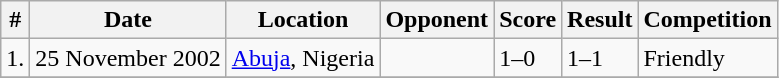<table class="wikitable">
<tr>
<th>#</th>
<th>Date</th>
<th>Location</th>
<th>Opponent</th>
<th>Score</th>
<th>Result</th>
<th>Competition</th>
</tr>
<tr>
<td>1.</td>
<td>25 November 2002</td>
<td><a href='#'>Abuja</a>, Nigeria</td>
<td></td>
<td>1–0</td>
<td>1–1</td>
<td>Friendly</td>
</tr>
<tr>
</tr>
</table>
